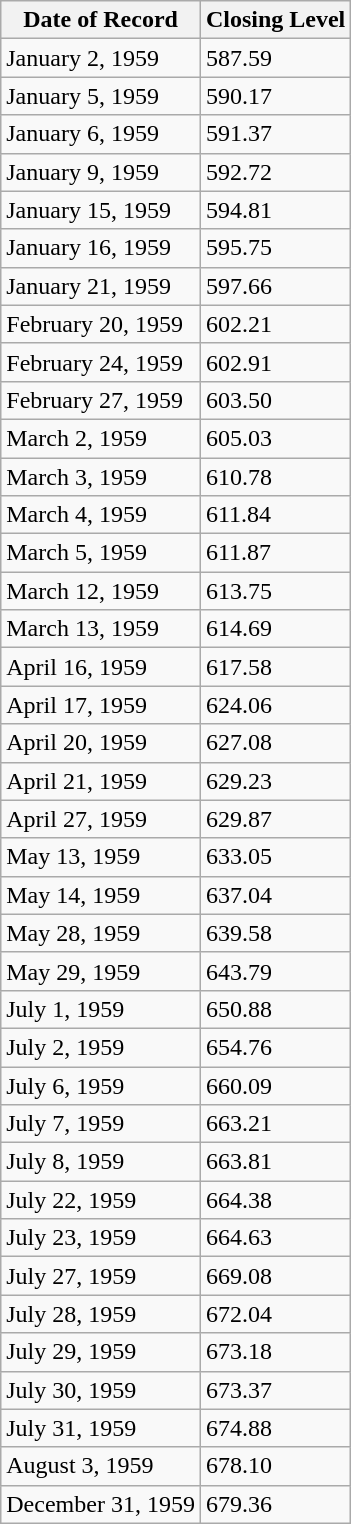<table class="wikitable">
<tr>
<th>Date of Record</th>
<th>Closing Level</th>
</tr>
<tr>
<td>January 2, 1959</td>
<td>587.59</td>
</tr>
<tr>
<td>January 5, 1959</td>
<td>590.17</td>
</tr>
<tr>
<td>January 6, 1959</td>
<td>591.37</td>
</tr>
<tr>
<td>January 9, 1959</td>
<td>592.72</td>
</tr>
<tr>
<td>January 15, 1959</td>
<td>594.81</td>
</tr>
<tr>
<td>January 16, 1959</td>
<td>595.75</td>
</tr>
<tr>
<td>January 21, 1959</td>
<td>597.66</td>
</tr>
<tr>
<td>February 20, 1959</td>
<td>602.21</td>
</tr>
<tr>
<td>February 24, 1959</td>
<td>602.91</td>
</tr>
<tr>
<td>February 27, 1959</td>
<td>603.50</td>
</tr>
<tr>
<td>March 2, 1959</td>
<td>605.03</td>
</tr>
<tr>
<td>March 3, 1959</td>
<td>610.78</td>
</tr>
<tr>
<td>March 4, 1959</td>
<td>611.84</td>
</tr>
<tr>
<td>March 5, 1959</td>
<td>611.87</td>
</tr>
<tr>
<td>March 12, 1959</td>
<td>613.75</td>
</tr>
<tr>
<td>March 13, 1959</td>
<td>614.69</td>
</tr>
<tr>
<td>April 16, 1959</td>
<td>617.58</td>
</tr>
<tr>
<td>April 17, 1959</td>
<td>624.06</td>
</tr>
<tr>
<td>April 20, 1959</td>
<td>627.08</td>
</tr>
<tr>
<td>April 21, 1959</td>
<td>629.23</td>
</tr>
<tr>
<td>April 27, 1959</td>
<td>629.87</td>
</tr>
<tr>
<td>May 13, 1959</td>
<td>633.05</td>
</tr>
<tr>
<td>May 14, 1959</td>
<td>637.04</td>
</tr>
<tr>
<td>May 28, 1959</td>
<td>639.58</td>
</tr>
<tr>
<td>May 29, 1959</td>
<td>643.79</td>
</tr>
<tr>
<td>July 1, 1959</td>
<td>650.88</td>
</tr>
<tr>
<td>July 2, 1959</td>
<td>654.76</td>
</tr>
<tr>
<td>July 6, 1959</td>
<td>660.09</td>
</tr>
<tr>
<td>July 7, 1959</td>
<td>663.21</td>
</tr>
<tr>
<td>July 8, 1959</td>
<td>663.81</td>
</tr>
<tr>
<td>July 22, 1959</td>
<td>664.38</td>
</tr>
<tr>
<td>July 23, 1959</td>
<td>664.63</td>
</tr>
<tr>
<td>July 27, 1959</td>
<td>669.08</td>
</tr>
<tr>
<td>July 28, 1959</td>
<td>672.04</td>
</tr>
<tr>
<td>July 29, 1959</td>
<td>673.18</td>
</tr>
<tr>
<td>July 30, 1959</td>
<td>673.37</td>
</tr>
<tr>
<td>July 31, 1959</td>
<td>674.88</td>
</tr>
<tr>
<td>August 3, 1959</td>
<td>678.10</td>
</tr>
<tr>
<td>December 31, 1959</td>
<td>679.36</td>
</tr>
</table>
